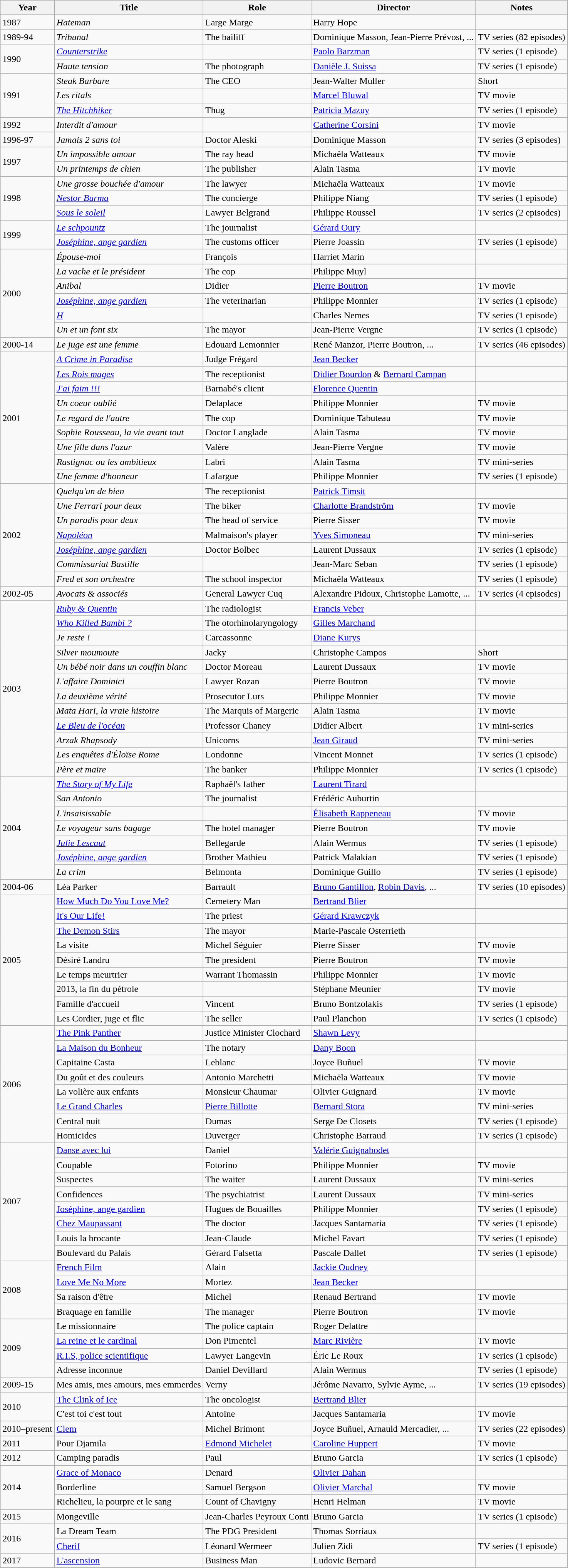<table class="wikitable sortable">
<tr>
<th>Year</th>
<th>Title</th>
<th>Role</th>
<th>Director</th>
<th class="unsortable">Notes</th>
</tr>
<tr>
<td>1987</td>
<td><em>Hateman</em></td>
<td>Large Marge</td>
<td>Harry Hope</td>
<td></td>
</tr>
<tr>
<td>1989-94</td>
<td><em>Tribunal</em></td>
<td>The bailiff</td>
<td>Dominique Masson, Jean-Pierre Prévost, ...</td>
<td>TV series (82 episodes)</td>
</tr>
<tr>
<td rowspan=2>1990</td>
<td><em><a href='#'>Counterstrike</a></em></td>
<td></td>
<td><a href='#'>Paolo Barzman</a></td>
<td>TV series (1 episode)</td>
</tr>
<tr>
<td><em>Haute tension</em></td>
<td>The photograph</td>
<td><a href='#'>Danièle J. Suissa</a></td>
<td>TV series (1 episode)</td>
</tr>
<tr>
<td rowspan=3>1991</td>
<td><em>Steak Barbare</em></td>
<td>The CEO</td>
<td>Jean-Walter Muller</td>
<td>Short</td>
</tr>
<tr>
<td><em>Les ritals</em></td>
<td></td>
<td><a href='#'>Marcel Bluwal</a></td>
<td>TV movie</td>
</tr>
<tr>
<td><em><a href='#'>The Hitchhiker</a></em></td>
<td>Thug</td>
<td><a href='#'>Patricia Mazuy</a></td>
<td>TV series (1 episode)</td>
</tr>
<tr>
<td>1992</td>
<td><em>Interdit d'amour</em></td>
<td></td>
<td><a href='#'>Catherine Corsini</a></td>
<td>TV movie</td>
</tr>
<tr>
<td>1996-97</td>
<td><em>Jamais 2 sans toi</em></td>
<td>Doctor Aleski</td>
<td>Dominique Masson</td>
<td>TV series (3 episodes)</td>
</tr>
<tr>
<td rowspan=2>1997</td>
<td><em>Un impossible amour</em></td>
<td>The ray head</td>
<td>Michaëla Watteaux</td>
<td>TV movie</td>
</tr>
<tr>
<td><em>Un printemps de chien</em></td>
<td>The publisher</td>
<td>Alain Tasma</td>
<td>TV movie</td>
</tr>
<tr>
<td rowspan=3>1998</td>
<td><em>Une grosse bouchée d'amour</em></td>
<td>The lawyer</td>
<td>Michaëla Watteaux</td>
<td>TV movie</td>
</tr>
<tr>
<td><em><a href='#'>Nestor Burma</a></em></td>
<td>The concierge</td>
<td>Philippe Niang</td>
<td>TV series (1 episode)</td>
</tr>
<tr>
<td><em><a href='#'>Sous le soleil</a></em></td>
<td>Lawyer Belgrand</td>
<td>Philippe Roussel</td>
<td>TV series (2 episodes)</td>
</tr>
<tr>
<td rowspan=2>1999</td>
<td><em><a href='#'>Le schpountz</a></em></td>
<td>The journalist</td>
<td><a href='#'>Gérard Oury</a></td>
<td></td>
</tr>
<tr>
<td><em><a href='#'>Joséphine, ange gardien</a></em></td>
<td>The customs officer</td>
<td>Pierre Joassin</td>
<td>TV series (1 episode)</td>
</tr>
<tr>
<td rowspan=6>2000</td>
<td><em>Épouse-moi</em></td>
<td>François</td>
<td>Harriet Marin</td>
<td></td>
</tr>
<tr>
<td><em>La vache et le président</em></td>
<td>The cop</td>
<td>Philippe Muyl</td>
<td></td>
</tr>
<tr>
<td><em>Anibal</em></td>
<td>Didier</td>
<td><a href='#'>Pierre Boutron</a></td>
<td>TV movie</td>
</tr>
<tr>
<td><em><a href='#'>Joséphine, ange gardien</a></em></td>
<td>The veterinarian</td>
<td>Philippe Monnier</td>
<td>TV series (1 episode)</td>
</tr>
<tr>
<td><em><a href='#'>H</a></em></td>
<td></td>
<td>Charles Nemes</td>
<td>TV series (1 episode)</td>
</tr>
<tr>
<td><em>Un et un font six</em></td>
<td>The mayor</td>
<td>Jean-Pierre Vergne</td>
<td>TV series (1 episode)</td>
</tr>
<tr>
<td>2000-14</td>
<td><em>Le juge est une femme</em></td>
<td>Edouard Lemonnier</td>
<td>René Manzor, Pierre Boutron, ...</td>
<td>TV series (46 episodes)</td>
</tr>
<tr>
<td rowspan=9>2001</td>
<td><em><a href='#'>A Crime in Paradise</a></em></td>
<td>Judge Frégard</td>
<td><a href='#'>Jean Becker</a></td>
<td></td>
</tr>
<tr>
<td><em><a href='#'>Les Rois mages</a></em></td>
<td>The receptionist</td>
<td><a href='#'>Didier Bourdon</a> & <a href='#'>Bernard Campan</a></td>
<td></td>
</tr>
<tr>
<td><em><a href='#'>J'ai faim !!!</a></em></td>
<td>Barnabé's client</td>
<td><a href='#'>Florence Quentin</a></td>
<td></td>
</tr>
<tr>
<td><em>Un coeur oublié</em></td>
<td>Delaplace</td>
<td>Philippe Monnier</td>
<td>TV movie</td>
</tr>
<tr>
<td><em>Le regard de l'autre</em></td>
<td>The cop</td>
<td>Dominique Tabuteau</td>
<td>TV movie</td>
</tr>
<tr>
<td><em>Sophie Rousseau, la vie avant tout</em></td>
<td>Doctor Langlade</td>
<td>Alain Tasma</td>
<td>TV movie</td>
</tr>
<tr>
<td><em>Une fille dans l'azur</em></td>
<td>Valère</td>
<td>Jean-Pierre Vergne</td>
<td>TV movie</td>
</tr>
<tr>
<td><em>Rastignac ou les ambitieux</em></td>
<td>Labri</td>
<td>Alain Tasma</td>
<td>TV mini-series</td>
</tr>
<tr>
<td><em>Une femme d'honneur</em></td>
<td>Lafargue</td>
<td>Philippe Monnier</td>
<td>TV series (1 episode)</td>
</tr>
<tr>
<td rowspan=7>2002</td>
<td><em>Quelqu'un de bien</em></td>
<td>The receptionist</td>
<td><a href='#'>Patrick Timsit</a></td>
<td></td>
</tr>
<tr>
<td><em>Une Ferrari pour deux</em></td>
<td>The biker</td>
<td><a href='#'>Charlotte Brandström</a></td>
<td>TV movie</td>
</tr>
<tr>
<td><em>Un paradis pour deux</em></td>
<td>The head of service</td>
<td>Pierre Sisser</td>
<td>TV movie</td>
</tr>
<tr>
<td><em><a href='#'>Napoléon</a></em></td>
<td>Malmaison's player</td>
<td><a href='#'>Yves Simoneau</a></td>
<td>TV mini-series</td>
</tr>
<tr>
<td><em><a href='#'>Joséphine, ange gardien</a></em></td>
<td>Doctor Bolbec</td>
<td>Laurent Dussaux</td>
<td>TV series (1 episode)</td>
</tr>
<tr>
<td><em>Commissariat Bastille</em></td>
<td></td>
<td>Jean-Marc Seban</td>
<td>TV series (1 episode)</td>
</tr>
<tr>
<td><em>Fred et son orchestre</em></td>
<td>The school inspector</td>
<td>Michaëla Watteaux</td>
<td>TV series (1 episode)</td>
</tr>
<tr>
<td>2002-05</td>
<td><em>Avocats & associés</em></td>
<td>General Lawyer Cuq</td>
<td>Alexandre Pidoux, Christophe Lamotte, ...</td>
<td>TV series (4 episodes)</td>
</tr>
<tr>
<td rowspan=12>2003</td>
<td><em><a href='#'>Ruby & Quentin</a></em></td>
<td>The radiologist</td>
<td><a href='#'>Francis Veber</a></td>
<td></td>
</tr>
<tr>
<td><em><a href='#'>Who Killed Bambi ?</a></em></td>
<td>The otorhinolaryngology</td>
<td><a href='#'>Gilles Marchand</a></td>
<td></td>
</tr>
<tr>
<td><em>Je reste !</em></td>
<td>Carcassonne</td>
<td><a href='#'>Diane Kurys</a></td>
<td></td>
</tr>
<tr>
<td><em>Silver moumoute</em></td>
<td>Jacky</td>
<td>Christophe Campos</td>
<td>Short</td>
</tr>
<tr>
<td><em>Un bébé noir dans un couffin blanc</em></td>
<td>Doctor Moreau</td>
<td>Laurent Dussaux</td>
<td>TV movie</td>
</tr>
<tr>
<td><em>L'affaire Dominici</em></td>
<td>Lawyer Rozan</td>
<td>Pierre Boutron</td>
<td>TV movie</td>
</tr>
<tr>
<td><em>La deuxième vérité</em></td>
<td>Prosecutor Lurs</td>
<td>Philippe Monnier</td>
<td>TV movie</td>
</tr>
<tr>
<td><em>Mata Hari, la vraie histoire</em></td>
<td>The Marquis of Margerie</td>
<td>Alain Tasma</td>
<td>TV movie</td>
</tr>
<tr>
<td><em><a href='#'>Le Bleu de l'océan</a></em></td>
<td>Professor Chaney</td>
<td>Didier Albert</td>
<td>TV mini-series</td>
</tr>
<tr>
<td><em>Arzak Rhapsody</em></td>
<td>Unicorns</td>
<td><a href='#'>Jean Giraud</a></td>
<td>TV mini-series</td>
</tr>
<tr>
<td><em>Les enquêtes d'Éloïse Rome</em></td>
<td>Londonne</td>
<td>Vincent Monnet</td>
<td>TV series (1 episode)</td>
</tr>
<tr>
<td><em>Père et maire</em></td>
<td>The banker</td>
<td>Philippe Monnier</td>
<td>TV series (1 episode)</td>
</tr>
<tr>
<td rowspan=7>2004</td>
<td><em><a href='#'>The Story of My Life</a></em></td>
<td>Raphaël's father</td>
<td><a href='#'>Laurent Tirard</a></td>
<td></td>
</tr>
<tr>
<td><em>San Antonio</em></td>
<td>The journalist</td>
<td>Frédéric Auburtin</td>
<td></td>
</tr>
<tr>
<td><em>L'insaisissable</em></td>
<td></td>
<td><a href='#'>Élisabeth Rappeneau</a></td>
<td>TV movie</td>
</tr>
<tr>
<td><em>Le voyageur sans bagage</em></td>
<td>The hotel manager</td>
<td>Pierre Boutron</td>
<td>TV movie</td>
</tr>
<tr>
<td><em><a href='#'>Julie Lescaut</a></em></td>
<td>Bellegarde</td>
<td>Alain Wermus</td>
<td>TV series (1 episode)</td>
</tr>
<tr>
<td><em><a href='#'>Joséphine, ange gardien</a></em></td>
<td>Brother Mathieu</td>
<td>Patrick Malakian</td>
<td>TV series (1 episode)</td>
</tr>
<tr>
<td><em>La crim<strong></td>
<td>Belmonta</td>
<td>Dominique Guillo</td>
<td>TV series (1 episode)</td>
</tr>
<tr>
<td>2004-06</td>
<td></em>Léa Parker<em></td>
<td>Barrault</td>
<td><a href='#'>Bruno Gantillon</a>, <a href='#'>Robin Davis</a>, ...</td>
<td>TV series (10 episodes)</td>
</tr>
<tr>
<td rowspan=9>2005</td>
<td></em><a href='#'>How Much Do You Love Me?</a><em></td>
<td>Cemetery Man</td>
<td><a href='#'>Bertrand Blier</a></td>
<td></td>
</tr>
<tr>
<td></em><a href='#'>It's Our Life!</a><em></td>
<td>The priest</td>
<td><a href='#'>Gérard Krawczyk</a></td>
<td></td>
</tr>
<tr>
<td></em><a href='#'>The Demon Stirs</a><em></td>
<td>The mayor</td>
<td>Marie-Pascale Osterrieth</td>
<td></td>
</tr>
<tr>
<td></em>La visite<em></td>
<td>Michel Séguier</td>
<td>Pierre Sisser</td>
<td>TV movie</td>
</tr>
<tr>
<td></em>Désiré Landru<em></td>
<td>The president</td>
<td>Pierre Boutron</td>
<td>TV movie</td>
</tr>
<tr>
<td></em>Le temps meurtrier<em></td>
<td>Warrant Thomassin</td>
<td>Philippe Monnier</td>
<td>TV movie</td>
</tr>
<tr>
<td></em>2013, la fin du pétrole<em></td>
<td></td>
<td>Stéphane Meunier</td>
<td>TV movie</td>
</tr>
<tr>
<td></em>Famille d'accueil<em></td>
<td>Vincent</td>
<td>Bruno Bontzolakis</td>
<td>TV series (1 episode)</td>
</tr>
<tr>
<td></em>Les Cordier, juge et flic<em></td>
<td>The seller</td>
<td>Paul Planchon</td>
<td>TV series (1 episode)</td>
</tr>
<tr>
<td rowspan=8>2006</td>
<td></em><a href='#'>The Pink Panther</a><em></td>
<td>Justice Minister Clochard</td>
<td><a href='#'>Shawn Levy</a></td>
<td></td>
</tr>
<tr>
<td></em><a href='#'>La Maison du Bonheur</a><em></td>
<td>The notary</td>
<td><a href='#'>Dany Boon</a></td>
<td></td>
</tr>
<tr>
<td></em>Capitaine Casta<em></td>
<td>Leblanc</td>
<td>Joyce Buñuel</td>
<td>TV movie</td>
</tr>
<tr>
<td></em>Du goût et des couleurs<em></td>
<td>Antonio Marchetti</td>
<td>Michaëla Watteaux</td>
<td>TV movie</td>
</tr>
<tr>
<td></em>La volière aux enfants<em></td>
<td>Monsieur Chaumar</td>
<td>Olivier Guignard</td>
<td>TV movie</td>
</tr>
<tr>
<td></em><a href='#'>Le Grand Charles</a><em></td>
<td><a href='#'>Pierre Billotte</a></td>
<td><a href='#'>Bernard Stora</a></td>
<td>TV mini-series</td>
</tr>
<tr>
<td></em>Central nuit<em></td>
<td>Dumas</td>
<td>Serge De Closets</td>
<td>TV series (1 episode)</td>
</tr>
<tr>
<td></em>Homicides<em></td>
<td>Duverger</td>
<td>Christophe Barraud</td>
<td>TV series (1 episode)</td>
</tr>
<tr>
<td rowspan=8>2007</td>
<td></em><a href='#'>Danse avec lui</a><em></td>
<td>Daniel</td>
<td><a href='#'>Valérie Guignabodet</a></td>
<td></td>
</tr>
<tr>
<td></em>Coupable<em></td>
<td>Fotorino</td>
<td>Philippe Monnier</td>
<td>TV movie</td>
</tr>
<tr>
<td></em>Suspectes<em></td>
<td>The waiter</td>
<td>Laurent Dussaux</td>
<td>TV mini-series</td>
</tr>
<tr>
<td></em>Confidences<em></td>
<td>The psychiatrist</td>
<td>Laurent Dussaux</td>
<td>TV mini-series</td>
</tr>
<tr>
<td></em><a href='#'>Joséphine, ange gardien</a><em></td>
<td>Hugues de Bouailles</td>
<td>Philippe Monnier</td>
<td>TV series (1 episode)</td>
</tr>
<tr>
<td></em><a href='#'>Chez Maupassant</a><em></td>
<td>The doctor</td>
<td>Jacques Santamaria</td>
<td>TV series (1 episode)</td>
</tr>
<tr>
<td></em>Louis la brocante<em></td>
<td>Jean-Claude</td>
<td>Michel Favart</td>
<td>TV series (1 episode)</td>
</tr>
<tr>
<td></em>Boulevard du Palais<em></td>
<td>Gérard Falsetta</td>
<td>Pascale Dallet</td>
<td>TV series (1 episode)</td>
</tr>
<tr>
<td rowspan=4>2008</td>
<td></em><a href='#'>French Film</a><em></td>
<td>Alain</td>
<td><a href='#'>Jackie Oudney</a></td>
<td></td>
</tr>
<tr>
<td></em><a href='#'>Love Me No More</a><em></td>
<td>Mortez</td>
<td><a href='#'>Jean Becker</a></td>
<td></td>
</tr>
<tr>
<td></em>Sa raison d'être<em></td>
<td>Michel</td>
<td>Renaud Bertrand</td>
<td>TV movie</td>
</tr>
<tr>
<td></em>Braquage en famille<em></td>
<td>The manager</td>
<td>Pierre Boutron</td>
<td>TV movie</td>
</tr>
<tr>
<td rowspan=4>2009</td>
<td></em>Le missionnaire<em></td>
<td>The police captain</td>
<td>Roger Delattre</td>
<td></td>
</tr>
<tr>
<td></em><a href='#'>La reine et le cardinal</a><em></td>
<td>Don Pimentel</td>
<td><a href='#'>Marc Rivière</a></td>
<td>TV movie</td>
</tr>
<tr>
<td></em><a href='#'>R.I.S, police scientifique</a><em></td>
<td>Lawyer Langevin</td>
<td>Éric Le Roux</td>
<td>TV series (1 episode)</td>
</tr>
<tr>
<td></em>Adresse inconnue<em></td>
<td>Daniel Devillard</td>
<td>Alain Wermus</td>
<td>TV series (1 episode)</td>
</tr>
<tr>
<td>2009-15</td>
<td></em>Mes amis, mes amours, mes emmerdes<em></td>
<td>Verny</td>
<td>Jérôme Navarro, Sylvie Ayme, ...</td>
<td>TV series (19 episodes)</td>
</tr>
<tr>
<td rowspan=2>2010</td>
<td></em><a href='#'>The Clink of Ice</a><em></td>
<td>The oncologist</td>
<td><a href='#'>Bertrand Blier</a></td>
<td></td>
</tr>
<tr>
<td></em>C'est toi c'est tout<em></td>
<td>Antoine</td>
<td>Jacques Santamaria</td>
<td>TV movie</td>
</tr>
<tr>
<td>2010–present</td>
<td></em><a href='#'>Clem</a><em></td>
<td>Michel Brimont</td>
<td>Joyce Buñuel, Arnauld Mercadier, ...</td>
<td>TV series (22 episodes)</td>
</tr>
<tr>
<td>2011</td>
<td></em>Pour Djamila<em></td>
<td><a href='#'>Edmond Michelet</a></td>
<td><a href='#'>Caroline Huppert</a></td>
<td>TV movie</td>
</tr>
<tr>
<td>2012</td>
<td></em>Camping paradis<em></td>
<td>Paul</td>
<td>Bruno Garcia</td>
<td>TV series (1 episode)</td>
</tr>
<tr>
<td rowspan=3>2014</td>
<td></em><a href='#'>Grace of Monaco</a><em></td>
<td>Denard</td>
<td><a href='#'>Olivier Dahan</a></td>
<td></td>
</tr>
<tr>
<td></em>Borderline<em></td>
<td>Samuel Bergson</td>
<td><a href='#'>Olivier Marchal</a></td>
<td>TV movie</td>
</tr>
<tr>
<td></em>Richelieu, la pourpre et le sang<em></td>
<td>Count of Chavigny</td>
<td>Henri Helman</td>
<td>TV movie</td>
</tr>
<tr>
<td>2015</td>
<td></em>Mongeville<em></td>
<td>Jean-Charles Peyroux Conti</td>
<td>Bruno Garcia</td>
<td>TV series (1 episode)</td>
</tr>
<tr>
<td rowspan=2>2016</td>
<td></em>La Dream Team<em></td>
<td>The PDG President</td>
<td>Thomas Sorriaux</td>
<td></td>
</tr>
<tr>
<td></em><a href='#'>Cherif</a><em></td>
<td>Léonard Wermeer</td>
<td>Julien Zidi</td>
<td>TV series (1 episode)</td>
</tr>
<tr>
<td>2017</td>
<td></em><a href='#'>L'ascension</a><em></td>
<td>Business Man</td>
<td>Ludovic Bernard</td>
<td></td>
</tr>
<tr>
</tr>
</table>
